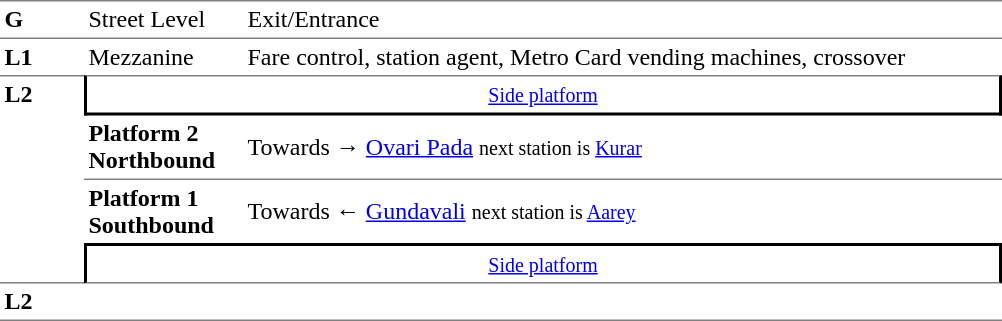<table cellspacing="0" cellpadding="3" border="0">
<tr>
<td style="border-bottom:solid 1px gray;border-top:solid 1px gray;" width="50" valign="top"><strong>G</strong></td>
<td style="border-top:solid 1px gray;border-bottom:solid 1px gray;" width="100" valign="top">Street Level</td>
<td style="border-top:solid 1px gray;border-bottom:solid 1px gray;" width="500" valign="top">Exit/Entrance</td>
</tr>
<tr>
<td valign="top"><strong>L1</strong></td>
<td valign="top">Mezzanine</td>
<td valign="top">Fare control, station agent, Metro Card vending machines, crossover</td>
</tr>
<tr>
<td rowspan="4" style="border-top:solid 1px gray;border-bottom:solid 1px gray;" width="50" valign="top"><strong>L2</strong></td>
<td colspan="2" style="border-top:solid 1px gray;border-right:solid 2px black;border-left:solid 2px black;border-bottom:solid 2px black;text-align:center;"><small><a href='#'>Side platform</a></small></td>
</tr>
<tr>
<td style="border-bottom:solid 1px gray;" width="100"><span><strong>Platform 2</strong><br><strong>Northbound</strong></span></td>
<td style="border-bottom:solid 1px gray;" width="500">Towards → <a href='#'>Ovari Pada</a> <small>next station is <a href='#'>Kurar</a></small></td>
</tr>
<tr>
<td><span><strong>Platform 1</strong><br><strong>Southbound</strong></span></td>
<td>Towards ← <a href='#'>Gundavali</a> <small>next station is <a href='#'>Aarey</a></small></td>
</tr>
<tr>
<td colspan="2" style="border-top:solid 2px black;border-right:solid 2px black;border-left:solid 2px black;border-bottom:solid 1px gray;" align="center"><small><a href='#'>Side platform</a></small></td>
</tr>
<tr>
<td rowspan="2" style="border-bottom:solid 1px gray;" width="50" valign="top"><strong>L2</strong></td>
<td style="border-bottom:solid 1px gray;" width="100"></td>
<td style="border-bottom:solid 1px gray;" width="500"></td>
</tr>
<tr>
</tr>
</table>
